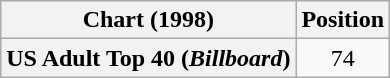<table class="wikitable plainrowheaders" style="text-align:center">
<tr>
<th>Chart (1998)</th>
<th>Position</th>
</tr>
<tr>
<th scope="row">US Adult Top 40 (<em>Billboard</em>)</th>
<td>74</td>
</tr>
</table>
